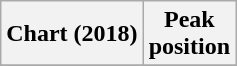<table class="wikitable plainrowheaders">
<tr>
<th scope="col">Chart (2018)</th>
<th scope="col">Peak<br>position</th>
</tr>
<tr>
</tr>
</table>
